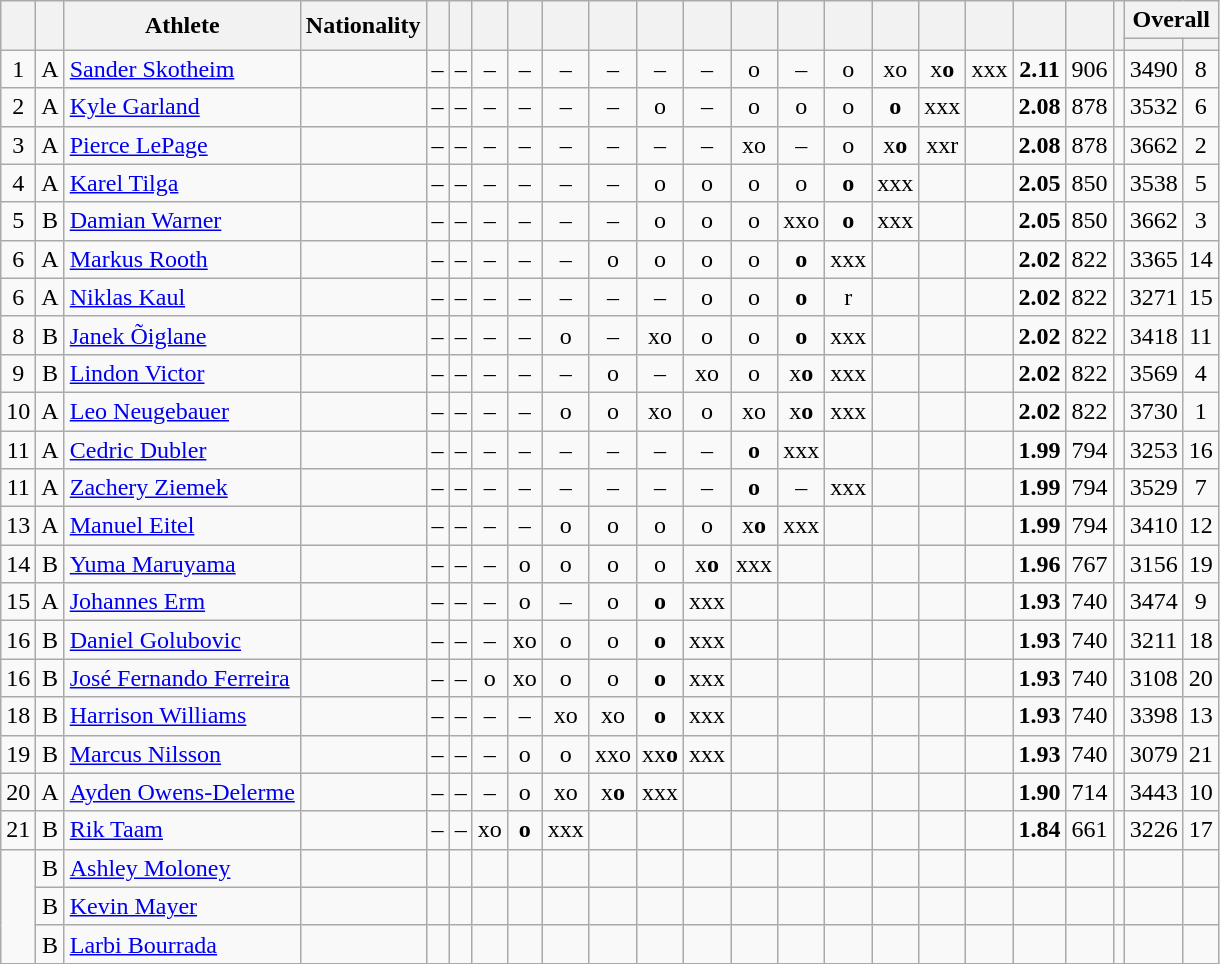<table class="wikitable sortable sort-under" style="text-align:center">
<tr>
<th rowspan=2></th>
<th rowspan=2></th>
<th rowspan=2>Athlete</th>
<th rowspan=2>Nationality</th>
<th rowspan=2></th>
<th rowspan=2></th>
<th rowspan=2></th>
<th rowspan=2></th>
<th rowspan=2></th>
<th rowspan=2></th>
<th rowspan=2></th>
<th rowspan=2></th>
<th rowspan=2></th>
<th rowspan=2></th>
<th rowspan=2></th>
<th rowspan=2></th>
<th rowspan=2></th>
<th rowspan=2></th>
<th rowspan=2></th>
<th rowspan=2></th>
<th rowspan=2></th>
<th colspan=2>Overall</th>
</tr>
<tr>
<th></th>
<th></th>
</tr>
<tr>
<td>1</td>
<td>A</td>
<td align=left><a href='#'>Sander Skotheim</a></td>
<td align=left></td>
<td>–</td>
<td>–</td>
<td>–</td>
<td>–</td>
<td>–</td>
<td>–</td>
<td>–</td>
<td>–</td>
<td>o</td>
<td>–</td>
<td>o</td>
<td>xo</td>
<td>x<strong>o</strong></td>
<td>xxx</td>
<td><strong>2.11</strong></td>
<td>906</td>
<td></td>
<td>3490</td>
<td>8</td>
</tr>
<tr>
<td>2</td>
<td>A</td>
<td align=left><a href='#'>Kyle Garland</a></td>
<td align=left></td>
<td>–</td>
<td>–</td>
<td>–</td>
<td>–</td>
<td>–</td>
<td>–</td>
<td>o</td>
<td>–</td>
<td>o</td>
<td>o</td>
<td>o</td>
<td><strong>o</strong></td>
<td>xxx</td>
<td></td>
<td><strong>2.08</strong></td>
<td>878</td>
<td></td>
<td>3532</td>
<td>6</td>
</tr>
<tr>
<td>3</td>
<td>A</td>
<td align=left><a href='#'>Pierce LePage</a></td>
<td align=left></td>
<td>–</td>
<td>–</td>
<td>–</td>
<td>–</td>
<td>–</td>
<td>–</td>
<td>–</td>
<td>–</td>
<td>xo</td>
<td>–</td>
<td>o</td>
<td>x<strong>o</strong></td>
<td>xxr</td>
<td></td>
<td><strong>2.08</strong></td>
<td>878</td>
<td></td>
<td>3662</td>
<td>2</td>
</tr>
<tr>
<td>4</td>
<td>A</td>
<td align=left><a href='#'>Karel Tilga</a></td>
<td align=left></td>
<td>–</td>
<td>–</td>
<td>–</td>
<td>–</td>
<td>–</td>
<td>–</td>
<td>o</td>
<td>o</td>
<td>o</td>
<td>o</td>
<td><strong>o</strong></td>
<td>xxx</td>
<td></td>
<td></td>
<td><strong>2.05</strong></td>
<td>850</td>
<td></td>
<td>3538</td>
<td>5</td>
</tr>
<tr>
<td>5</td>
<td>B</td>
<td align=left><a href='#'>Damian Warner</a></td>
<td align=left></td>
<td>–</td>
<td>–</td>
<td>–</td>
<td>–</td>
<td>–</td>
<td>–</td>
<td>o</td>
<td>o</td>
<td>o</td>
<td>xxo</td>
<td><strong>o</strong></td>
<td>xxx</td>
<td></td>
<td></td>
<td><strong>2.05</strong></td>
<td>850</td>
<td></td>
<td>3662</td>
<td>3</td>
</tr>
<tr>
<td>6</td>
<td>A</td>
<td align=left><a href='#'>Markus Rooth</a></td>
<td align=left></td>
<td>–</td>
<td>–</td>
<td>–</td>
<td>–</td>
<td>–</td>
<td>o</td>
<td>o</td>
<td>o</td>
<td>o</td>
<td><strong>o</strong></td>
<td>xxx</td>
<td></td>
<td></td>
<td></td>
<td><strong>2.02</strong></td>
<td>822</td>
<td></td>
<td>3365</td>
<td>14</td>
</tr>
<tr>
<td>6</td>
<td>A</td>
<td align=left><a href='#'>Niklas Kaul</a></td>
<td align=left></td>
<td>–</td>
<td>–</td>
<td>–</td>
<td>–</td>
<td>–</td>
<td>–</td>
<td>–</td>
<td>o</td>
<td>o</td>
<td><strong>o</strong></td>
<td>r</td>
<td></td>
<td></td>
<td></td>
<td><strong>2.02</strong></td>
<td>822</td>
<td></td>
<td>3271</td>
<td>15</td>
</tr>
<tr>
<td>8</td>
<td>B</td>
<td align=left><a href='#'>Janek Õiglane</a></td>
<td align=left></td>
<td>–</td>
<td>–</td>
<td>–</td>
<td>–</td>
<td>o</td>
<td>–</td>
<td>xo</td>
<td>o</td>
<td>o</td>
<td><strong>o</strong></td>
<td>xxx</td>
<td></td>
<td></td>
<td></td>
<td><strong>2.02</strong></td>
<td>822</td>
<td></td>
<td>3418</td>
<td>11</td>
</tr>
<tr>
<td>9</td>
<td>B</td>
<td align=left><a href='#'>Lindon Victor</a></td>
<td align=left></td>
<td>–</td>
<td>–</td>
<td>–</td>
<td>–</td>
<td>–</td>
<td>o</td>
<td>–</td>
<td>xo</td>
<td>o</td>
<td>x<strong>o</strong></td>
<td>xxx</td>
<td></td>
<td></td>
<td></td>
<td><strong>2.02</strong></td>
<td>822</td>
<td></td>
<td>3569</td>
<td>4</td>
</tr>
<tr>
<td>10</td>
<td>A</td>
<td align=left><a href='#'>Leo Neugebauer</a></td>
<td align=left></td>
<td>–</td>
<td>–</td>
<td>–</td>
<td>–</td>
<td>o</td>
<td>o</td>
<td>xo</td>
<td>o</td>
<td>xo</td>
<td>x<strong>o</strong></td>
<td>xxx</td>
<td></td>
<td></td>
<td></td>
<td><strong>2.02</strong></td>
<td>822</td>
<td></td>
<td>3730</td>
<td>1</td>
</tr>
<tr>
<td>11</td>
<td>A</td>
<td align=left><a href='#'>Cedric Dubler</a></td>
<td align=left></td>
<td>–</td>
<td>–</td>
<td>–</td>
<td>–</td>
<td>–</td>
<td>–</td>
<td>–</td>
<td>–</td>
<td><strong>o</strong></td>
<td>xxx</td>
<td></td>
<td></td>
<td></td>
<td></td>
<td><strong>1.99</strong></td>
<td>794</td>
<td></td>
<td>3253</td>
<td>16</td>
</tr>
<tr>
<td>11</td>
<td>A</td>
<td align=left><a href='#'>Zachery Ziemek</a></td>
<td align=left></td>
<td>–</td>
<td>–</td>
<td>–</td>
<td>–</td>
<td>–</td>
<td>–</td>
<td>–</td>
<td>–</td>
<td><strong>o</strong></td>
<td>–</td>
<td>xxx</td>
<td></td>
<td></td>
<td></td>
<td><strong>1.99</strong></td>
<td>794</td>
<td></td>
<td>3529</td>
<td>7</td>
</tr>
<tr>
<td>13</td>
<td>A</td>
<td align=left><a href='#'>Manuel Eitel</a></td>
<td align=left></td>
<td>–</td>
<td>–</td>
<td>–</td>
<td>–</td>
<td>o</td>
<td>o</td>
<td>o</td>
<td>o</td>
<td>x<strong>o</strong></td>
<td>xxx</td>
<td></td>
<td></td>
<td></td>
<td></td>
<td><strong>1.99</strong></td>
<td>794</td>
<td></td>
<td>3410</td>
<td>12</td>
</tr>
<tr>
<td>14</td>
<td>B</td>
<td align=left><a href='#'>Yuma Maruyama</a></td>
<td align=left></td>
<td>–</td>
<td>–</td>
<td>–</td>
<td>o</td>
<td>o</td>
<td>o</td>
<td>o</td>
<td>x<strong>o</strong></td>
<td>xxx</td>
<td></td>
<td></td>
<td></td>
<td></td>
<td></td>
<td><strong>1.96</strong></td>
<td>767</td>
<td></td>
<td>3156</td>
<td>19</td>
</tr>
<tr>
<td>15</td>
<td>A</td>
<td align=left><a href='#'>Johannes Erm</a></td>
<td align=left></td>
<td>–</td>
<td>–</td>
<td>–</td>
<td>o</td>
<td>–</td>
<td>o</td>
<td><strong>o</strong></td>
<td>xxx</td>
<td></td>
<td></td>
<td></td>
<td></td>
<td></td>
<td></td>
<td><strong>1.93</strong></td>
<td>740</td>
<td></td>
<td>3474</td>
<td>9</td>
</tr>
<tr>
<td>16</td>
<td>B</td>
<td align=left><a href='#'>Daniel Golubovic</a></td>
<td align=left></td>
<td>–</td>
<td>–</td>
<td>–</td>
<td>xo</td>
<td>o</td>
<td>o</td>
<td><strong>o</strong></td>
<td>xxx</td>
<td></td>
<td></td>
<td></td>
<td></td>
<td></td>
<td></td>
<td><strong>1.93</strong></td>
<td>740</td>
<td></td>
<td>3211</td>
<td>18</td>
</tr>
<tr>
<td>16</td>
<td>B</td>
<td align=left><a href='#'>José Fernando Ferreira</a></td>
<td align=left></td>
<td>–</td>
<td>–</td>
<td>o</td>
<td>xo</td>
<td>o</td>
<td>o</td>
<td><strong>o</strong></td>
<td>xxx</td>
<td></td>
<td></td>
<td></td>
<td></td>
<td></td>
<td></td>
<td><strong>1.93</strong></td>
<td>740</td>
<td></td>
<td>3108</td>
<td>20</td>
</tr>
<tr>
<td>18</td>
<td>B</td>
<td align=left><a href='#'>Harrison Williams</a></td>
<td align=left></td>
<td>–</td>
<td>–</td>
<td>–</td>
<td>–</td>
<td>xo</td>
<td>xo</td>
<td><strong>o</strong></td>
<td>xxx</td>
<td></td>
<td></td>
<td></td>
<td></td>
<td></td>
<td></td>
<td><strong>1.93</strong></td>
<td>740</td>
<td></td>
<td>3398</td>
<td>13</td>
</tr>
<tr>
<td>19</td>
<td>B</td>
<td align=left><a href='#'>Marcus Nilsson</a></td>
<td align=left></td>
<td>–</td>
<td>–</td>
<td>–</td>
<td>o</td>
<td>o</td>
<td>xxo</td>
<td>xx<strong>o</strong></td>
<td>xxx</td>
<td></td>
<td></td>
<td></td>
<td></td>
<td></td>
<td></td>
<td><strong>1.93</strong></td>
<td>740</td>
<td></td>
<td>3079</td>
<td>21</td>
</tr>
<tr>
<td>20</td>
<td>A</td>
<td align=left><a href='#'>Ayden Owens-Delerme</a></td>
<td align=left></td>
<td>–</td>
<td>–</td>
<td>–</td>
<td>o</td>
<td>xo</td>
<td>x<strong>o</strong></td>
<td>xxx</td>
<td></td>
<td></td>
<td></td>
<td></td>
<td></td>
<td></td>
<td></td>
<td><strong>1.90</strong></td>
<td>714</td>
<td></td>
<td>3443</td>
<td>10</td>
</tr>
<tr>
<td>21</td>
<td>B</td>
<td align=left><a href='#'>Rik Taam</a></td>
<td align=left></td>
<td>–</td>
<td>–</td>
<td>xo</td>
<td><strong>o</strong></td>
<td>xxx</td>
<td></td>
<td></td>
<td></td>
<td></td>
<td></td>
<td></td>
<td></td>
<td></td>
<td></td>
<td><strong>1.84</strong></td>
<td>661</td>
<td></td>
<td>3226</td>
<td>17</td>
</tr>
<tr>
<td rowspan=3></td>
<td>B</td>
<td align=left><a href='#'>Ashley Moloney</a></td>
<td align=left></td>
<td></td>
<td></td>
<td></td>
<td></td>
<td></td>
<td></td>
<td></td>
<td></td>
<td></td>
<td></td>
<td></td>
<td></td>
<td></td>
<td></td>
<td></td>
<td></td>
<td></td>
<td></td>
<td></td>
</tr>
<tr>
<td>B</td>
<td align=left><a href='#'>Kevin Mayer</a></td>
<td align=left></td>
<td></td>
<td></td>
<td></td>
<td></td>
<td></td>
<td></td>
<td></td>
<td></td>
<td></td>
<td></td>
<td></td>
<td></td>
<td></td>
<td></td>
<td></td>
<td></td>
<td></td>
<td></td>
<td></td>
</tr>
<tr>
<td>B</td>
<td align=left><a href='#'>Larbi Bourrada</a></td>
<td align=left></td>
<td></td>
<td></td>
<td></td>
<td></td>
<td></td>
<td></td>
<td></td>
<td></td>
<td></td>
<td></td>
<td></td>
<td></td>
<td></td>
<td></td>
<td></td>
<td></td>
<td></td>
<td></td>
<td></td>
</tr>
</table>
